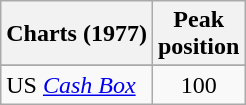<table class="wikitable sortable">
<tr>
<th>Charts (1977)</th>
<th>Peak<br>position</th>
</tr>
<tr>
</tr>
<tr>
</tr>
<tr>
<td>US <a href='#'><em>Cash Box</em></a></td>
<td align="center">100</td>
</tr>
</table>
